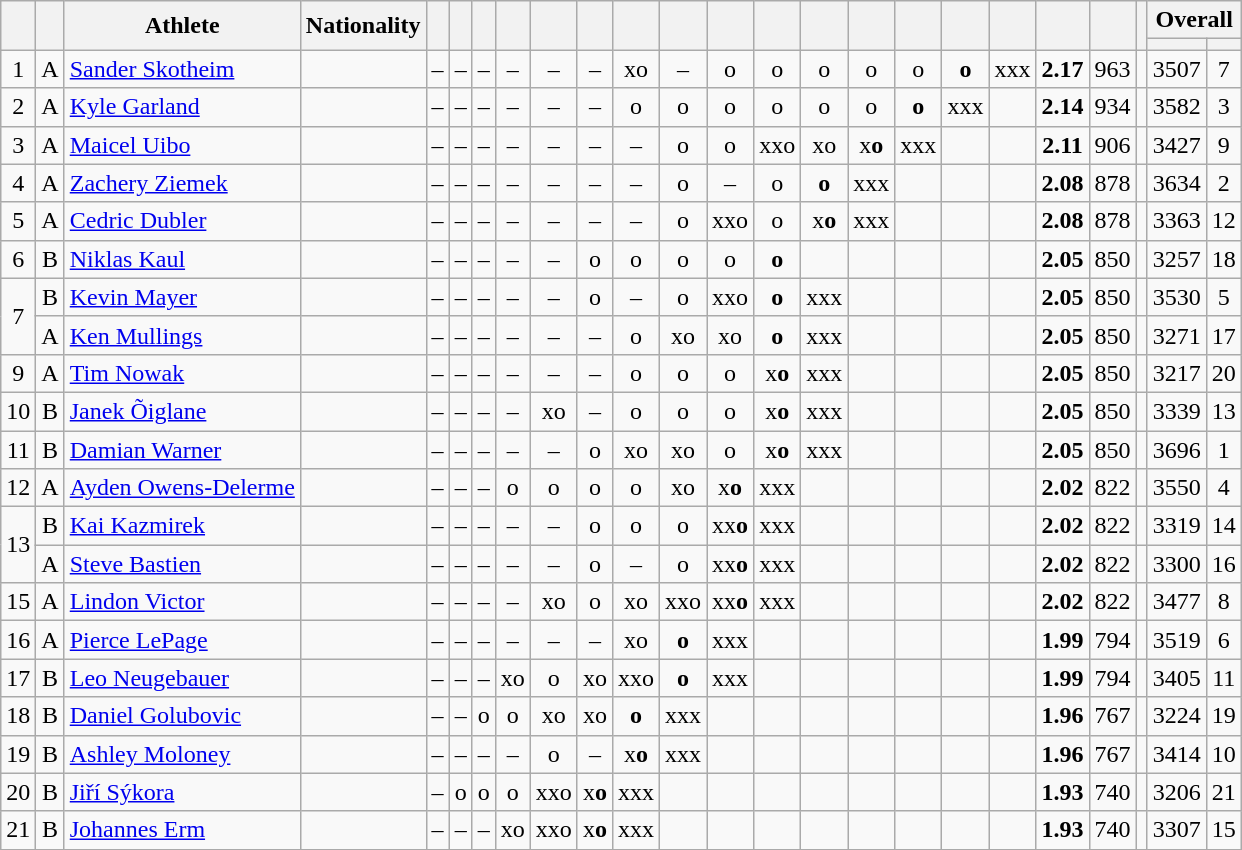<table class="wikitable sortable sort-under" style="text-align:center">
<tr>
<th rowspan=2></th>
<th rowspan=2></th>
<th rowspan=2>Athlete</th>
<th rowspan=2>Nationality</th>
<th rowspan=2></th>
<th rowspan=2></th>
<th rowspan=2></th>
<th rowspan=2></th>
<th rowspan=2></th>
<th rowspan=2></th>
<th rowspan=2></th>
<th rowspan=2></th>
<th rowspan=2></th>
<th rowspan=2></th>
<th rowspan=2></th>
<th rowspan=2></th>
<th rowspan=2></th>
<th rowspan=2></th>
<th rowspan=2></th>
<th rowspan=2></th>
<th rowspan=2></th>
<th rowspan=2></th>
<th colspan=2>Overall</th>
</tr>
<tr>
<th></th>
<th></th>
</tr>
<tr>
<td>1</td>
<td>A</td>
<td align=left><a href='#'>Sander Skotheim</a></td>
<td align=left></td>
<td>–</td>
<td>–</td>
<td>–</td>
<td>–</td>
<td>–</td>
<td>–</td>
<td>xo</td>
<td>–</td>
<td>o</td>
<td>o</td>
<td>o</td>
<td>o</td>
<td>o</td>
<td><strong>o</strong></td>
<td>xxx</td>
<td><strong>2.17</strong></td>
<td>963</td>
<td></td>
<td>3507</td>
<td>7</td>
</tr>
<tr>
<td>2</td>
<td>A</td>
<td align=left><a href='#'>Kyle Garland</a></td>
<td align=left></td>
<td>–</td>
<td>–</td>
<td>–</td>
<td>–</td>
<td>–</td>
<td>–</td>
<td>o</td>
<td>o</td>
<td>o</td>
<td>o</td>
<td>o</td>
<td>o</td>
<td><strong>o</strong></td>
<td>xxx</td>
<td></td>
<td><strong>2.14</strong></td>
<td>934</td>
<td></td>
<td>3582</td>
<td>3</td>
</tr>
<tr>
<td>3</td>
<td>A</td>
<td align=left><a href='#'>Maicel Uibo</a></td>
<td align=left></td>
<td>–</td>
<td>–</td>
<td>–</td>
<td>–</td>
<td>–</td>
<td>–</td>
<td>–</td>
<td>o</td>
<td>o</td>
<td>xxo</td>
<td>xo</td>
<td>x<strong>o</strong></td>
<td>xxx</td>
<td></td>
<td></td>
<td><strong>2.11</strong></td>
<td>906</td>
<td></td>
<td>3427</td>
<td>9</td>
</tr>
<tr>
<td>4</td>
<td>A</td>
<td align=left><a href='#'>Zachery Ziemek</a></td>
<td align=left></td>
<td>–</td>
<td>–</td>
<td>–</td>
<td>–</td>
<td>–</td>
<td>–</td>
<td>–</td>
<td>o</td>
<td>–</td>
<td>o</td>
<td><strong>o</strong></td>
<td>xxx</td>
<td></td>
<td></td>
<td></td>
<td><strong>2.08</strong></td>
<td>878</td>
<td></td>
<td>3634</td>
<td>2</td>
</tr>
<tr>
<td>5</td>
<td>A</td>
<td align=left><a href='#'>Cedric Dubler</a></td>
<td align=left></td>
<td>–</td>
<td>–</td>
<td>–</td>
<td>–</td>
<td>–</td>
<td>–</td>
<td>–</td>
<td>o</td>
<td>xxo</td>
<td>o</td>
<td>x<strong>o</strong></td>
<td>xxx</td>
<td></td>
<td></td>
<td></td>
<td><strong>2.08</strong></td>
<td>878</td>
<td></td>
<td>3363</td>
<td>12</td>
</tr>
<tr>
<td>6</td>
<td>B</td>
<td align=left><a href='#'>Niklas Kaul</a></td>
<td align=left></td>
<td>–</td>
<td>–</td>
<td>–</td>
<td>–</td>
<td>–</td>
<td>o</td>
<td>o</td>
<td>o</td>
<td>o</td>
<td><strong>o</strong></td>
<td></td>
<td></td>
<td></td>
<td></td>
<td></td>
<td><strong>2.05</strong></td>
<td>850</td>
<td></td>
<td>3257</td>
<td>18</td>
</tr>
<tr>
<td rowspan=2>7</td>
<td>B</td>
<td align=left><a href='#'>Kevin Mayer</a></td>
<td align=left></td>
<td>–</td>
<td>–</td>
<td>–</td>
<td>–</td>
<td>–</td>
<td>o</td>
<td>–</td>
<td>o</td>
<td>xxo</td>
<td><strong>o</strong></td>
<td>xxx</td>
<td></td>
<td></td>
<td></td>
<td></td>
<td><strong>2.05</strong></td>
<td>850</td>
<td></td>
<td>3530</td>
<td>5</td>
</tr>
<tr>
<td>A</td>
<td align=left><a href='#'>Ken Mullings</a></td>
<td align=left></td>
<td>–</td>
<td>–</td>
<td>–</td>
<td>–</td>
<td>–</td>
<td>–</td>
<td>o</td>
<td>xo</td>
<td>xo</td>
<td><strong>o</strong></td>
<td>xxx</td>
<td></td>
<td></td>
<td></td>
<td></td>
<td><strong>2.05</strong></td>
<td>850</td>
<td></td>
<td>3271</td>
<td>17</td>
</tr>
<tr>
<td>9</td>
<td>A</td>
<td align=left><a href='#'>Tim Nowak</a></td>
<td align=left></td>
<td>–</td>
<td>–</td>
<td>–</td>
<td>–</td>
<td>–</td>
<td>–</td>
<td>o</td>
<td>o</td>
<td>o</td>
<td>x<strong>o</strong></td>
<td>xxx</td>
<td></td>
<td></td>
<td></td>
<td></td>
<td><strong>2.05</strong></td>
<td>850</td>
<td></td>
<td>3217</td>
<td>20</td>
</tr>
<tr>
<td>10</td>
<td>B</td>
<td align=left><a href='#'>Janek Õiglane</a></td>
<td align=left></td>
<td>–</td>
<td>–</td>
<td>–</td>
<td>–</td>
<td>xo</td>
<td>–</td>
<td>o</td>
<td>o</td>
<td>o</td>
<td>x<strong>o</strong></td>
<td>xxx</td>
<td></td>
<td></td>
<td></td>
<td></td>
<td><strong>2.05</strong></td>
<td>850</td>
<td></td>
<td>3339</td>
<td>13</td>
</tr>
<tr>
<td>11</td>
<td>B</td>
<td align=left><a href='#'>Damian Warner</a></td>
<td align=left></td>
<td>–</td>
<td>–</td>
<td>–</td>
<td>–</td>
<td>–</td>
<td>o</td>
<td>xo</td>
<td>xo</td>
<td>o</td>
<td>x<strong>o</strong></td>
<td>xxx</td>
<td></td>
<td></td>
<td></td>
<td></td>
<td><strong>2.05</strong></td>
<td>850</td>
<td></td>
<td>3696</td>
<td>1</td>
</tr>
<tr>
<td>12</td>
<td>A</td>
<td align=left><a href='#'>Ayden Owens-Delerme</a></td>
<td align=left></td>
<td>–</td>
<td>–</td>
<td>–</td>
<td>o</td>
<td>o</td>
<td>o</td>
<td>o</td>
<td>xo</td>
<td>x<strong>o</strong></td>
<td>xxx</td>
<td></td>
<td></td>
<td></td>
<td></td>
<td></td>
<td><strong>2.02</strong></td>
<td>822</td>
<td></td>
<td>3550</td>
<td>4</td>
</tr>
<tr>
<td rowspan=2>13</td>
<td>B</td>
<td align=left><a href='#'>Kai Kazmirek</a></td>
<td align=left></td>
<td>–</td>
<td>–</td>
<td>–</td>
<td>–</td>
<td>–</td>
<td>o</td>
<td>o</td>
<td>o</td>
<td>xx<strong>o</strong></td>
<td>xxx</td>
<td></td>
<td></td>
<td></td>
<td></td>
<td></td>
<td><strong>2.02</strong></td>
<td>822</td>
<td></td>
<td>3319</td>
<td>14</td>
</tr>
<tr>
<td>A</td>
<td align=left><a href='#'>Steve Bastien</a></td>
<td align=left></td>
<td>–</td>
<td>–</td>
<td>–</td>
<td>–</td>
<td>–</td>
<td>o</td>
<td>–</td>
<td>o</td>
<td>xx<strong>o</strong></td>
<td>xxx</td>
<td></td>
<td></td>
<td></td>
<td></td>
<td></td>
<td><strong>2.02</strong></td>
<td>822</td>
<td></td>
<td>3300</td>
<td>16</td>
</tr>
<tr>
<td>15</td>
<td>A</td>
<td align=left><a href='#'>Lindon Victor</a></td>
<td align=left></td>
<td>–</td>
<td>–</td>
<td>–</td>
<td>–</td>
<td>xo</td>
<td>o</td>
<td>xo</td>
<td>xxo</td>
<td>xx<strong>o</strong></td>
<td>xxx</td>
<td></td>
<td></td>
<td></td>
<td></td>
<td></td>
<td><strong>2.02</strong></td>
<td>822</td>
<td></td>
<td>3477</td>
<td>8</td>
</tr>
<tr>
<td>16</td>
<td>A</td>
<td align=left><a href='#'>Pierce LePage</a></td>
<td align=left></td>
<td>–</td>
<td>–</td>
<td>–</td>
<td>–</td>
<td>–</td>
<td>–</td>
<td>xo</td>
<td><strong>o</strong></td>
<td>xxx</td>
<td></td>
<td></td>
<td></td>
<td></td>
<td></td>
<td></td>
<td><strong>1.99</strong></td>
<td>794</td>
<td></td>
<td>3519</td>
<td>6</td>
</tr>
<tr>
<td>17</td>
<td>B</td>
<td align=left><a href='#'>Leo Neugebauer</a></td>
<td align=left></td>
<td>–</td>
<td>–</td>
<td>–</td>
<td>xo</td>
<td>o</td>
<td>xo</td>
<td>xxo</td>
<td><strong>o</strong></td>
<td>xxx</td>
<td></td>
<td></td>
<td></td>
<td></td>
<td></td>
<td></td>
<td><strong>1.99</strong></td>
<td>794</td>
<td></td>
<td>3405</td>
<td>11</td>
</tr>
<tr>
<td>18</td>
<td>B</td>
<td align=left><a href='#'>Daniel Golubovic</a></td>
<td align=left></td>
<td>–</td>
<td>–</td>
<td>o</td>
<td>o</td>
<td>xo</td>
<td>xo</td>
<td><strong>o</strong></td>
<td>xxx</td>
<td></td>
<td></td>
<td></td>
<td></td>
<td></td>
<td></td>
<td></td>
<td><strong>1.96</strong></td>
<td>767</td>
<td></td>
<td>3224</td>
<td>19</td>
</tr>
<tr>
<td>19</td>
<td>B</td>
<td align=left><a href='#'>Ashley Moloney</a></td>
<td align=left></td>
<td>–</td>
<td>–</td>
<td>–</td>
<td>–</td>
<td>o</td>
<td>–</td>
<td>x<strong>o</strong></td>
<td>xxx</td>
<td></td>
<td></td>
<td></td>
<td></td>
<td></td>
<td></td>
<td></td>
<td><strong>1.96</strong></td>
<td>767</td>
<td></td>
<td>3414</td>
<td>10</td>
</tr>
<tr>
<td>20</td>
<td>B</td>
<td align=left><a href='#'>Jiří Sýkora</a></td>
<td align=left></td>
<td>–</td>
<td>o</td>
<td>o</td>
<td>o</td>
<td>xxo</td>
<td>x<strong>o</strong></td>
<td>xxx</td>
<td></td>
<td></td>
<td></td>
<td></td>
<td></td>
<td></td>
<td></td>
<td></td>
<td><strong>1.93</strong></td>
<td>740</td>
<td></td>
<td>3206</td>
<td>21</td>
</tr>
<tr>
<td>21</td>
<td>B</td>
<td align=left><a href='#'>Johannes Erm</a></td>
<td align=left></td>
<td>–</td>
<td>–</td>
<td>–</td>
<td>xo</td>
<td>xxo</td>
<td>x<strong>o</strong></td>
<td>xxx</td>
<td></td>
<td></td>
<td></td>
<td></td>
<td></td>
<td></td>
<td></td>
<td></td>
<td><strong>1.93</strong></td>
<td>740</td>
<td></td>
<td>3307</td>
<td>15</td>
</tr>
<tr>
</tr>
</table>
